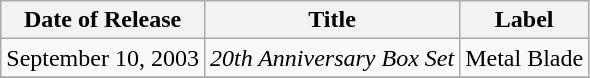<table class="wikitable">
<tr>
<th>Date of Release</th>
<th>Title</th>
<th>Label</th>
</tr>
<tr>
<td>September 10, 2003</td>
<td><em>20th Anniversary Box Set</em></td>
<td>Metal Blade</td>
</tr>
<tr>
</tr>
</table>
